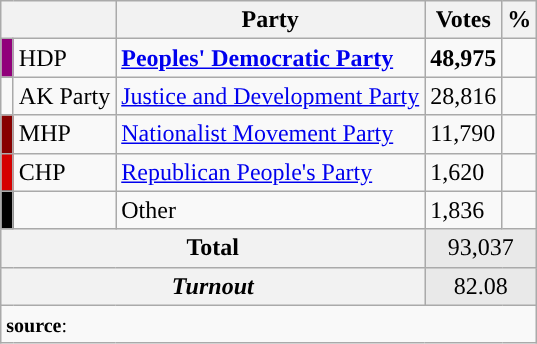<table class="wikitable">
<tr>
<th colspan="2" align="center"></th>
<th align="center">Party</th>
<th align="center">Votes</th>
<th align="center">%</th>
</tr>
<tr align="left">
<td bgcolor="#91007B" width="1"></td>
<td>HDP</td>
<td><strong><a href='#'>Peoples' Democratic Party</a></strong></td>
<td><strong>48,975</strong></td>
<td><strong></strong></td>
</tr>
<tr align="left">
<td></td>
<td>AK Party</td>
<td><a href='#'>Justice and Development Party</a></td>
<td>28,816</td>
<td></td>
</tr>
<tr align="left">
<td bgcolor="#870000" width="1"></td>
<td>MHP</td>
<td><a href='#'>Nationalist Movement Party</a></td>
<td>11,790</td>
<td></td>
</tr>
<tr align="left">
<td bgcolor="#d50000" width="1"></td>
<td>CHP</td>
<td><a href='#'>Republican People's Party</a></td>
<td>1,620</td>
<td></td>
</tr>
<tr align="left">
<td bgcolor=" " width="1"></td>
<td></td>
<td>Other</td>
<td>1,836</td>
<td></td>
</tr>
<tr align="left" style="background-color:#E9E9E9">
<th colspan="3" align="center"><strong>Total</strong></th>
<td colspan="5" align="center">93,037</td>
</tr>
<tr align="left" style="background-color:#E9E9E9">
<th colspan="3" align="center"><em>Turnout</em></th>
<td colspan="5" align="center">82.08</td>
</tr>
<tr>
<td colspan="9" align="left"><small><strong>source</strong>: </small></td>
</tr>
</table>
